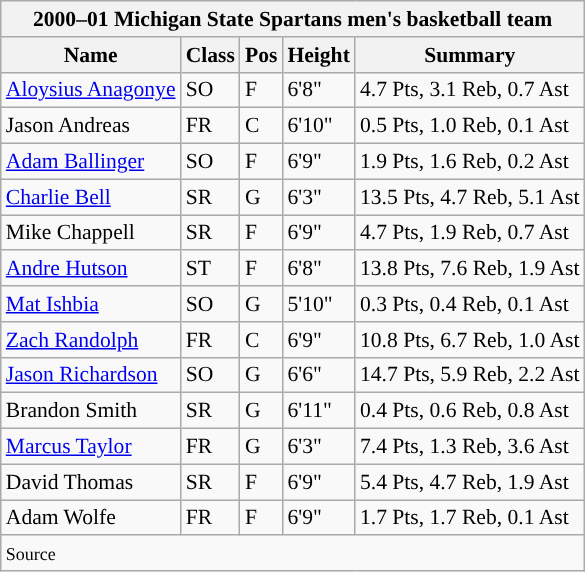<table class="wikitable" style="font-size: 90%"|->
<tr>
<th colspan=9 style="background:#">2000–01 Michigan State Spartans men's basketball team</th>
</tr>
<tr>
<th style="background:#">Name</th>
<th style="background:#">Class</th>
<th style="background:#">Pos</th>
<th style="background:#">Height</th>
<th style="background:#">Summary</th>
</tr>
<tr>
<td><a href='#'>Aloysius Anagonye</a></td>
<td>SO</td>
<td>F</td>
<td>6'8"</td>
<td>4.7 Pts, 3.1 Reb, 0.7 Ast</td>
</tr>
<tr>
<td>Jason Andreas</td>
<td>FR</td>
<td>C</td>
<td>6'10"</td>
<td>0.5 Pts, 1.0 Reb, 0.1 Ast</td>
</tr>
<tr>
<td><a href='#'>Adam Ballinger</a></td>
<td>SO</td>
<td>F</td>
<td>6'9"</td>
<td>1.9 Pts, 1.6 Reb, 0.2 Ast</td>
</tr>
<tr>
<td><a href='#'>Charlie Bell</a></td>
<td>SR</td>
<td>G</td>
<td>6'3"</td>
<td>13.5 Pts, 4.7 Reb, 5.1 Ast</td>
</tr>
<tr>
<td>Mike Chappell</td>
<td>SR</td>
<td>F</td>
<td>6'9"</td>
<td>4.7 Pts, 1.9 Reb, 0.7 Ast</td>
</tr>
<tr>
<td><a href='#'>Andre Hutson</a></td>
<td>ST</td>
<td>F</td>
<td>6'8"</td>
<td>13.8 Pts, 7.6 Reb, 1.9 Ast</td>
</tr>
<tr>
<td><a href='#'>Mat Ishbia</a></td>
<td>SO</td>
<td>G</td>
<td>5'10"</td>
<td>0.3 Pts, 0.4 Reb, 0.1 Ast</td>
</tr>
<tr>
<td><a href='#'>Zach Randolph</a></td>
<td>FR</td>
<td>C</td>
<td>6'9"</td>
<td>10.8 Pts, 6.7 Reb, 1.0 Ast</td>
</tr>
<tr>
<td><a href='#'>Jason Richardson</a></td>
<td>SO</td>
<td>G</td>
<td>6'6"</td>
<td>14.7 Pts, 5.9 Reb, 2.2 Ast</td>
</tr>
<tr>
<td>Brandon Smith</td>
<td>SR</td>
<td>G</td>
<td>6'11"</td>
<td>0.4 Pts, 0.6 Reb, 0.8 Ast</td>
</tr>
<tr>
<td><a href='#'>Marcus Taylor</a></td>
<td>FR</td>
<td>G</td>
<td>6'3"</td>
<td>7.4 Pts, 1.3 Reb, 3.6 Ast</td>
</tr>
<tr>
<td>David Thomas</td>
<td>SR</td>
<td>F</td>
<td>6'9"</td>
<td>5.4 Pts, 4.7 Reb, 1.9 Ast</td>
</tr>
<tr>
<td>Adam Wolfe</td>
<td>FR</td>
<td>F</td>
<td>6'9"</td>
<td>1.7 Pts, 1.7 Reb, 0.1 Ast</td>
</tr>
<tr>
<td colspan=9><small>Source</small></td>
</tr>
</table>
